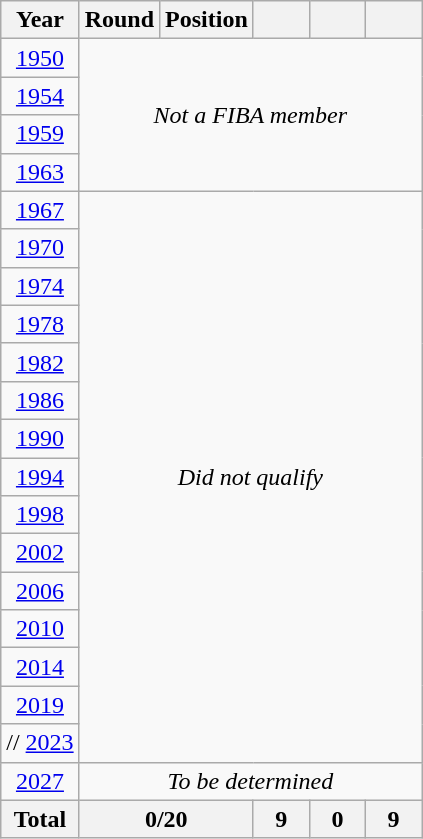<table class="wikitable" style="text-align:center;">
<tr>
<th>Year</th>
<th>Round</th>
<th>Position</th>
<th width=30></th>
<th width=30></th>
<th width=30></th>
</tr>
<tr>
<td> <a href='#'>1950</a></td>
<td rowspan=4 colspan=5><em>Not a FIBA member</em></td>
</tr>
<tr>
<td> <a href='#'>1954</a></td>
</tr>
<tr>
<td> <a href='#'>1959</a></td>
</tr>
<tr>
<td> <a href='#'>1963</a></td>
</tr>
<tr>
<td> <a href='#'>1967</a></td>
<td rowspan=15 colspan=5><em>Did not qualify</em></td>
</tr>
<tr>
<td> <a href='#'>1970</a></td>
</tr>
<tr>
<td> <a href='#'>1974</a></td>
</tr>
<tr>
<td> <a href='#'>1978</a></td>
</tr>
<tr>
<td> <a href='#'>1982</a></td>
</tr>
<tr>
<td> <a href='#'>1986</a></td>
</tr>
<tr>
<td> <a href='#'>1990</a></td>
</tr>
<tr>
<td> <a href='#'>1994</a></td>
</tr>
<tr>
<td> <a href='#'>1998</a></td>
</tr>
<tr>
<td> <a href='#'>2002</a></td>
</tr>
<tr>
<td> <a href='#'>2006</a></td>
</tr>
<tr>
<td> <a href='#'>2010</a></td>
</tr>
<tr>
<td> <a href='#'>2014</a></td>
</tr>
<tr>
<td> <a href='#'>2019</a></td>
</tr>
<tr>
<td>// <a href='#'>2023</a></td>
</tr>
<tr>
<td> <a href='#'>2027</a></td>
<td colspan=5><em>To be determined</td>
</tr>
<tr>
<th>Total</th>
<th colspan="2">0/20</th>
<th>9</th>
<th>0</th>
<th>9</th>
</tr>
</table>
